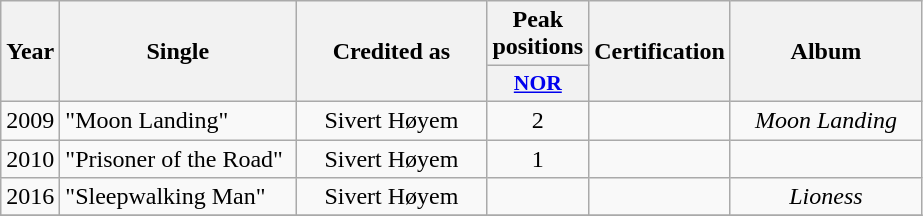<table class="wikitable">
<tr>
<th align="center" rowspan="2" width="10">Year</th>
<th align="center" rowspan="2" width="150">Single</th>
<th align="center" rowspan="2" width="120">Credited as</th>
<th align="center" colspan="1" width="20">Peak positions</th>
<th align="center" rowspan="2" width="70">Certification</th>
<th align="center" rowspan="2" width="120">Album</th>
</tr>
<tr>
<th scope="col" style="width:3em;font-size:90%;"><a href='#'>NOR</a><br></th>
</tr>
<tr>
<td style="text-align:center;">2009</td>
<td>"Moon Landing"</td>
<td style="text-align:center;">Sivert Høyem</td>
<td style="text-align:center;">2</td>
<td style="text-align:center;"></td>
<td style="text-align:center;"><em>Moon Landing</em></td>
</tr>
<tr>
<td style="text-align:center;">2010</td>
<td>"Prisoner of the Road"</td>
<td style="text-align:center;">Sivert Høyem</td>
<td style="text-align:center;">1</td>
<td style="text-align:center;"></td>
<td style="text-align:center;"></td>
</tr>
<tr>
<td style="text-align:center;">2016</td>
<td>"Sleepwalking Man"</td>
<td style="text-align:center;">Sivert Høyem</td>
<td style="text-align:center;"></td>
<td style="text-align:center;"></td>
<td style="text-align:center;"><em>Lioness</em></td>
</tr>
<tr>
</tr>
</table>
